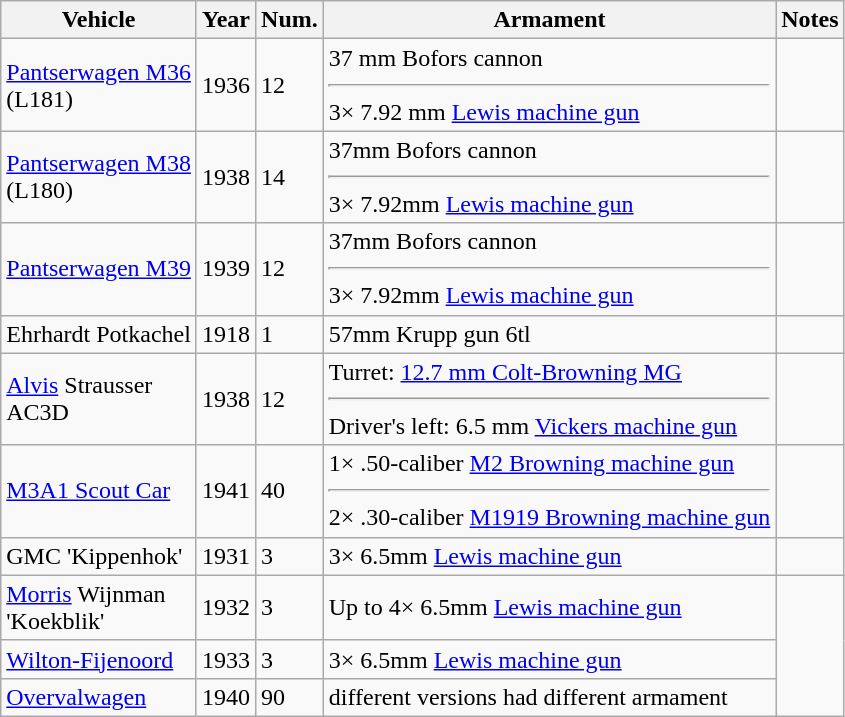<table class="wikitable sortable">
<tr>
<th>Vehicle</th>
<th>Year</th>
<th>Num.</th>
<th>Armament</th>
<th>Notes</th>
</tr>
<tr>
<td><a href='#'>Pantserwagen M36</a><br>(L181)</td>
<td>1936</td>
<td>12</td>
<td>37 mm Bofors cannon<hr>3× 7.92 mm <a href='#'>Lewis machine gun</a></td>
<td></td>
</tr>
<tr>
<td><a href='#'>Pantserwagen M38</a><br>(L180)</td>
<td>1938</td>
<td>14</td>
<td>37mm Bofors cannon<hr>3× 7.92mm <a href='#'>Lewis machine gun</a></td>
<td></td>
</tr>
<tr>
<td><a href='#'>Pantserwagen M39</a></td>
<td>1939</td>
<td>12</td>
<td>37mm Bofors cannon<hr>3× 7.92mm <a href='#'>Lewis machine gun</a></td>
<td></td>
</tr>
<tr>
<td>Ehrhardt Potkachel</td>
<td>1918</td>
<td>1</td>
<td>57mm Krupp gun 6tl</td>
<td></td>
</tr>
<tr>
<td><a href='#'>Alvis</a> Strausser<br>AC3D</td>
<td>1938</td>
<td>12</td>
<td>Turret: <a href='#'>12.7 mm Colt-Browning MG</a><hr>Driver's left: 6.5 mm  <a href='#'>Vickers machine gun</a></td>
<td></td>
</tr>
<tr>
<td><a href='#'>M3A1 Scout Car</a></td>
<td>1941</td>
<td>40</td>
<td>1× .50-caliber <a href='#'>M2 Browning machine gun</a><hr>2× .30-caliber <a href='#'>M1919 Browning machine gun</a></td>
<td></td>
</tr>
<tr>
<td>GMC 'Kippenhok'</td>
<td>1931</td>
<td>3</td>
<td>3× 6.5mm <a href='#'>Lewis machine gun</a></td>
<td></td>
</tr>
<tr>
<td><a href='#'>Morris</a> Wijnman<br>'Koekblik'</td>
<td>1932</td>
<td>3</td>
<td>Up to 4× 6.5mm <a href='#'>Lewis machine gun</a></td>
</tr>
<tr>
<td><a href='#'>Wilton-Fijenoord</a></td>
<td>1933</td>
<td>3</td>
<td>3× 6.5mm <a href='#'>Lewis machine gun</a></td>
</tr>
<tr>
<td><a href='#'>Overvalwagen</a></td>
<td>1940</td>
<td>90</td>
<td>different versions had different armament</td>
</tr>
</table>
